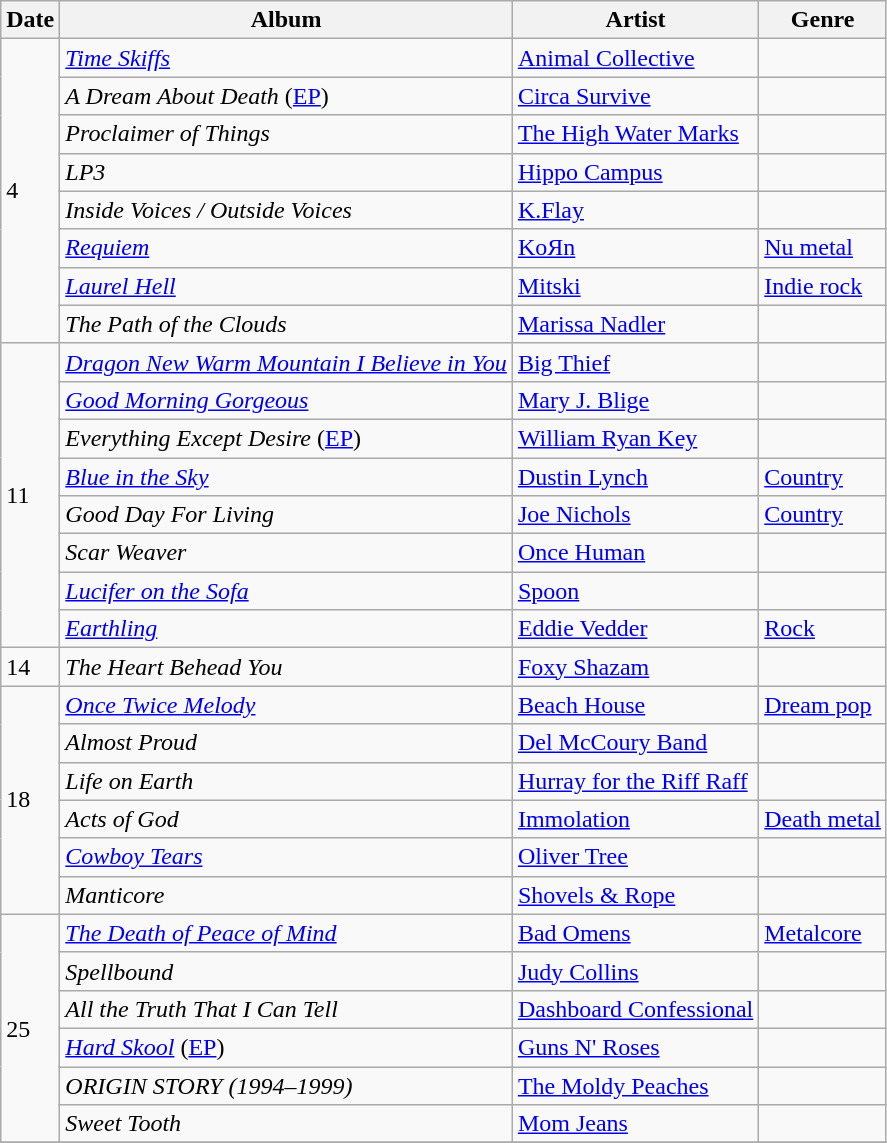<table class="wikitable">
<tr>
<th>Date</th>
<th>Album</th>
<th>Artist</th>
<th>Genre</th>
</tr>
<tr>
<td rowspan="8">4</td>
<td><em><a href='#'>Time Skiffs</a></em></td>
<td><a href='#'>Animal Collective</a></td>
<td></td>
</tr>
<tr>
<td><em>A Dream About Death</em> (<a href='#'>EP</a>)</td>
<td><a href='#'>Circa Survive</a></td>
<td></td>
</tr>
<tr>
<td><em>Proclaimer of Things</em></td>
<td><a href='#'>The High Water Marks</a></td>
<td></td>
</tr>
<tr>
<td><em>LP3</em></td>
<td><a href='#'>Hippo Campus</a></td>
<td></td>
</tr>
<tr>
<td><em>Inside Voices / Outside Voices</em></td>
<td><a href='#'>K.Flay</a></td>
<td></td>
</tr>
<tr>
<td><em><a href='#'>Requiem</a></em></td>
<td><a href='#'>KoЯn</a></td>
<td><a href='#'>Nu metal</a></td>
</tr>
<tr>
<td><em><a href='#'>Laurel Hell</a></em></td>
<td><a href='#'>Mitski</a></td>
<td><a href='#'>Indie rock</a></td>
</tr>
<tr>
<td><em>The Path of the Clouds</em></td>
<td><a href='#'>Marissa Nadler</a></td>
<td></td>
</tr>
<tr>
<td rowspan="8">11</td>
<td><em><a href='#'>Dragon New Warm Mountain I Believe in You</a></em></td>
<td><a href='#'>Big Thief</a></td>
<td></td>
</tr>
<tr>
<td><em><a href='#'>Good Morning Gorgeous</a></em></td>
<td><a href='#'>Mary J. Blige</a></td>
<td></td>
</tr>
<tr>
<td><em>Everything Except Desire</em> (<a href='#'>EP</a>)</td>
<td><a href='#'>William Ryan Key</a></td>
<td></td>
</tr>
<tr>
<td><em><a href='#'>Blue in the Sky</a></em></td>
<td><a href='#'>Dustin Lynch</a></td>
<td><a href='#'>Country</a></td>
</tr>
<tr>
<td><em>Good Day For Living</em></td>
<td><a href='#'>Joe Nichols</a></td>
<td><a href='#'>Country</a></td>
</tr>
<tr>
<td><em>Scar Weaver</em></td>
<td><a href='#'>Once Human</a></td>
<td></td>
</tr>
<tr>
<td><em><a href='#'>Lucifer on the Sofa</a></em></td>
<td><a href='#'>Spoon</a></td>
<td></td>
</tr>
<tr>
<td><em><a href='#'>Earthling</a></em></td>
<td><a href='#'>Eddie Vedder</a></td>
<td><a href='#'>Rock</a></td>
</tr>
<tr>
<td>14</td>
<td><em>The Heart Behead You</em></td>
<td><a href='#'>Foxy Shazam</a></td>
<td></td>
</tr>
<tr>
<td rowspan="6">18</td>
<td><em><a href='#'>Once Twice Melody</a></em></td>
<td><a href='#'>Beach House</a></td>
<td><a href='#'>Dream pop</a></td>
</tr>
<tr>
<td><em>Almost Proud</em></td>
<td><a href='#'>Del McCoury Band</a></td>
<td></td>
</tr>
<tr>
<td><em>Life on Earth</em></td>
<td><a href='#'>Hurray for the Riff Raff</a></td>
<td></td>
</tr>
<tr>
<td><em>Acts of God</em></td>
<td><a href='#'>Immolation</a></td>
<td><a href='#'>Death metal</a></td>
</tr>
<tr>
<td><em><a href='#'>Cowboy Tears</a></em></td>
<td><a href='#'>Oliver Tree</a></td>
<td></td>
</tr>
<tr>
<td><em>Manticore</em></td>
<td><a href='#'>Shovels & Rope</a></td>
<td></td>
</tr>
<tr>
<td rowspan="6">25</td>
<td><em><a href='#'>The Death of Peace of Mind</a></em></td>
<td><a href='#'>Bad Omens</a></td>
<td><a href='#'>Metalcore</a></td>
</tr>
<tr>
<td><em>Spellbound</em></td>
<td><a href='#'>Judy Collins</a></td>
<td></td>
</tr>
<tr>
<td><em>All the Truth That I Can Tell</em></td>
<td><a href='#'>Dashboard Confessional</a></td>
<td></td>
</tr>
<tr>
<td><em><a href='#'>Hard Skool</a></em> (<a href='#'>EP</a>)</td>
<td><a href='#'>Guns N' Roses</a></td>
<td></td>
</tr>
<tr>
<td><em>ORIGIN STORY (1994–1999)</em></td>
<td><a href='#'>The Moldy Peaches</a></td>
<td></td>
</tr>
<tr>
<td><em>Sweet Tooth</em></td>
<td><a href='#'>Mom Jeans</a></td>
<td></td>
</tr>
<tr>
</tr>
</table>
